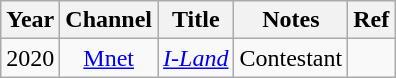<table class="wikitable" style="text-align:left;">
<tr>
<th scope="col" style="width:2em;">Year</th>
<th scope="col" style="width:2em;">Channel</th>
<th scope="col">Title</th>
<th>Notes</th>
<th>Ref</th>
</tr>
<tr>
<td align="center">2020</td>
<td align="center"><a href='#'>Mnet</a></td>
<td><em><a href='#'>I-Land</a></em></td>
<td>Contestant</td>
<td></td>
</tr>
</table>
